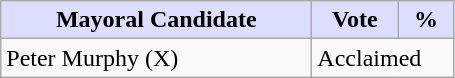<table class="wikitable">
<tr>
<th style="background:#ddf; width:200px;">Mayoral Candidate</th>
<th style="background:#ddf; width:50px;">Vote</th>
<th style="background:#ddf; width:30px;">%</th>
</tr>
<tr>
<td>Peter Murphy (X)</td>
<td colspan="2">Acclaimed</td>
</tr>
</table>
